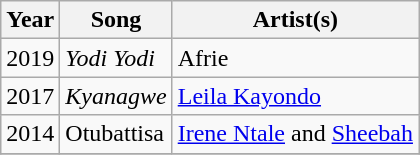<table class="wikitable">
<tr>
<th>Year</th>
<th>Song</th>
<th>Artist(s)</th>
</tr>
<tr>
<td>2019</td>
<td><em>Yodi Yodi</em></td>
<td>Afrie</td>
</tr>
<tr>
<td>2017</td>
<td><em>Kyanagwe</em></td>
<td><a href='#'>Leila Kayondo</a></td>
</tr>
<tr>
<td>2014</td>
<td>Otubattisa</td>
<td><a href='#'>Irene Ntale</a> and <a href='#'>Sheebah</a></td>
</tr>
<tr>
</tr>
</table>
